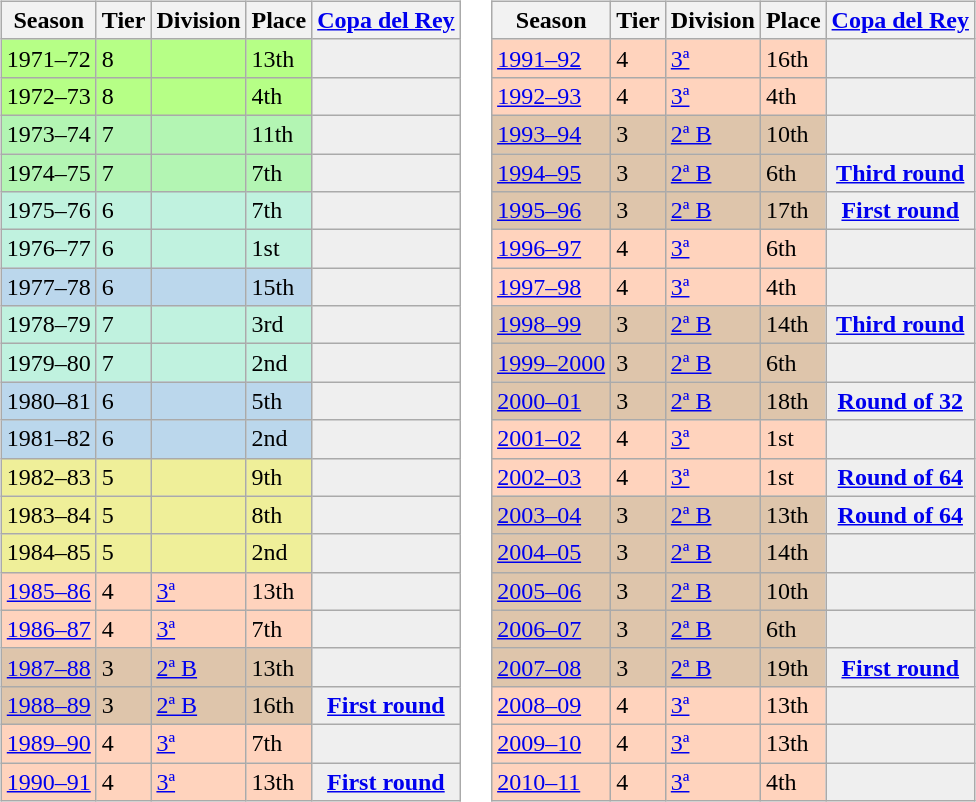<table>
<tr>
<td valign="top" width=0%><br><table class="wikitable">
<tr style="background:#f0f6fa;">
<th>Season</th>
<th>Tier</th>
<th>Division</th>
<th>Place</th>
<th><a href='#'>Copa del Rey</a></th>
</tr>
<tr>
<td style="background:#B6FF86;">1971–72</td>
<td style="background:#B6FF86;">8</td>
<td style="background:#B6FF86;"></td>
<td style="background:#B6FF86;">13th</td>
<th style="background:#efefef;"></th>
</tr>
<tr>
<td style="background:#B6FF86;">1972–73</td>
<td style="background:#B6FF86;">8</td>
<td style="background:#B6FF86;"></td>
<td style="background:#B6FF86;">4th</td>
<th style="background:#efefef;"></th>
</tr>
<tr>
<td style="background:#B3F5B3;">1973–74</td>
<td style="background:#B3F5B3;">7</td>
<td style="background:#B3F5B3;"></td>
<td style="background:#B3F5B3;">11th</td>
<th style="background:#efefef;"></th>
</tr>
<tr>
<td style="background:#B3F5B3;">1974–75</td>
<td style="background:#B3F5B3;">7</td>
<td style="background:#B3F5B3;"></td>
<td style="background:#B3F5B3;">7th</td>
<th style="background:#efefef;"></th>
</tr>
<tr>
<td style="background:#C0F2DF;">1975–76</td>
<td style="background:#C0F2DF;">6</td>
<td style="background:#C0F2DF;"></td>
<td style="background:#C0F2DF;">7th</td>
<th style="background:#efefef;"></th>
</tr>
<tr>
<td style="background:#C0F2DF;">1976–77</td>
<td style="background:#C0F2DF;">6</td>
<td style="background:#C0F2DF;"></td>
<td style="background:#C0F2DF;">1st</td>
<th style="background:#efefef;"></th>
</tr>
<tr>
<td style="background:#BBD7EC;">1977–78</td>
<td style="background:#BBD7EC;">6</td>
<td style="background:#BBD7EC;"></td>
<td style="background:#BBD7EC;">15th</td>
<th style="background:#efefef;"></th>
</tr>
<tr>
<td style="background:#C0F2DF;">1978–79</td>
<td style="background:#C0F2DF;">7</td>
<td style="background:#C0F2DF;"></td>
<td style="background:#C0F2DF;">3rd</td>
<th style="background:#efefef;"></th>
</tr>
<tr>
<td style="background:#C0F2DF;">1979–80</td>
<td style="background:#C0F2DF;">7</td>
<td style="background:#C0F2DF;"></td>
<td style="background:#C0F2DF;">2nd</td>
<th style="background:#efefef;"></th>
</tr>
<tr>
<td style="background:#BBD7EC;">1980–81</td>
<td style="background:#BBD7EC;">6</td>
<td style="background:#BBD7EC;"></td>
<td style="background:#BBD7EC;">5th</td>
<th style="background:#efefef;"></th>
</tr>
<tr>
<td style="background:#BBD7EC;">1981–82</td>
<td style="background:#BBD7EC;">6</td>
<td style="background:#BBD7EC;"></td>
<td style="background:#BBD7EC;">2nd</td>
<th style="background:#efefef;"></th>
</tr>
<tr>
<td style="background:#EFEF99;">1982–83</td>
<td style="background:#EFEF99;">5</td>
<td style="background:#EFEF99;"></td>
<td style="background:#EFEF99;">9th</td>
<th style="background:#efefef;"></th>
</tr>
<tr>
<td style="background:#EFEF99;">1983–84</td>
<td style="background:#EFEF99;">5</td>
<td style="background:#EFEF99;"></td>
<td style="background:#EFEF99;">8th</td>
<th style="background:#efefef;"></th>
</tr>
<tr>
<td style="background:#EFEF99;">1984–85</td>
<td style="background:#EFEF99;">5</td>
<td style="background:#EFEF99;"></td>
<td style="background:#EFEF99;">2nd</td>
<th style="background:#efefef;"></th>
</tr>
<tr>
<td style="background:#FFD3BD;"><a href='#'>1985–86</a></td>
<td style="background:#FFD3BD;">4</td>
<td style="background:#FFD3BD;"><a href='#'>3ª</a></td>
<td style="background:#FFD3BD;">13th</td>
<th style="background:#efefef;"></th>
</tr>
<tr>
<td style="background:#FFD3BD;"><a href='#'>1986–87</a></td>
<td style="background:#FFD3BD;">4</td>
<td style="background:#FFD3BD;"><a href='#'>3ª</a></td>
<td style="background:#FFD3BD;">7th</td>
<th style="background:#efefef;"></th>
</tr>
<tr>
<td style="background:#DEC5AB;"><a href='#'>1987–88</a></td>
<td style="background:#DEC5AB;">3</td>
<td style="background:#DEC5AB;"><a href='#'>2ª B</a></td>
<td style="background:#DEC5AB;">13th</td>
<th style="background:#efefef;"></th>
</tr>
<tr>
<td style="background:#DEC5AB;"><a href='#'>1988–89</a></td>
<td style="background:#DEC5AB;">3</td>
<td style="background:#DEC5AB;"><a href='#'>2ª B</a></td>
<td style="background:#DEC5AB;">16th</td>
<th style="background:#efefef;"><a href='#'>First round</a></th>
</tr>
<tr>
<td style="background:#FFD3BD;"><a href='#'>1989–90</a></td>
<td style="background:#FFD3BD;">4</td>
<td style="background:#FFD3BD;"><a href='#'>3ª</a></td>
<td style="background:#FFD3BD;">7th</td>
<th style="background:#efefef;"></th>
</tr>
<tr>
<td style="background:#FFD3BD;"><a href='#'>1990–91</a></td>
<td style="background:#FFD3BD;">4</td>
<td style="background:#FFD3BD;"><a href='#'>3ª</a></td>
<td style="background:#FFD3BD;">13th</td>
<th style="background:#efefef;"><a href='#'>First round</a></th>
</tr>
</table>
</td>
<td valign="top" width=0%><br><table class="wikitable">
<tr style="background:#f0f6fa;">
<th>Season</th>
<th>Tier</th>
<th>Division</th>
<th>Place</th>
<th><a href='#'>Copa del Rey</a></th>
</tr>
<tr>
<td style="background:#FFD3BD;"><a href='#'>1991–92</a></td>
<td style="background:#FFD3BD;">4</td>
<td style="background:#FFD3BD;"><a href='#'>3ª</a></td>
<td style="background:#FFD3BD;">16th</td>
<th style="background:#efefef;"></th>
</tr>
<tr>
<td style="background:#FFD3BD;"><a href='#'>1992–93</a></td>
<td style="background:#FFD3BD;">4</td>
<td style="background:#FFD3BD;"><a href='#'>3ª</a></td>
<td style="background:#FFD3BD;">4th</td>
<th style="background:#efefef;"></th>
</tr>
<tr>
<td style="background:#DEC5AB;"><a href='#'>1993–94</a></td>
<td style="background:#DEC5AB;">3</td>
<td style="background:#DEC5AB;"><a href='#'>2ª B</a></td>
<td style="background:#DEC5AB;">10th</td>
<th style="background:#efefef;"></th>
</tr>
<tr>
<td style="background:#DEC5AB;"><a href='#'>1994–95</a></td>
<td style="background:#DEC5AB;">3</td>
<td style="background:#DEC5AB;"><a href='#'>2ª B</a></td>
<td style="background:#DEC5AB;">6th</td>
<th style="background:#efefef;"><a href='#'>Third round</a></th>
</tr>
<tr>
<td style="background:#DEC5AB;"><a href='#'>1995–96</a></td>
<td style="background:#DEC5AB;">3</td>
<td style="background:#DEC5AB;"><a href='#'>2ª B</a></td>
<td style="background:#DEC5AB;">17th</td>
<th style="background:#efefef;"><a href='#'>First round</a></th>
</tr>
<tr>
<td style="background:#FFD3BD;"><a href='#'>1996–97</a></td>
<td style="background:#FFD3BD;">4</td>
<td style="background:#FFD3BD;"><a href='#'>3ª</a></td>
<td style="background:#FFD3BD;">6th</td>
<th style="background:#efefef;"></th>
</tr>
<tr>
<td style="background:#FFD3BD;"><a href='#'>1997–98</a></td>
<td style="background:#FFD3BD;">4</td>
<td style="background:#FFD3BD;"><a href='#'>3ª</a></td>
<td style="background:#FFD3BD;">4th</td>
<th style="background:#efefef;"></th>
</tr>
<tr>
<td style="background:#DEC5AB;"><a href='#'>1998–99</a></td>
<td style="background:#DEC5AB;">3</td>
<td style="background:#DEC5AB;"><a href='#'>2ª B</a></td>
<td style="background:#DEC5AB;">14th</td>
<th style="background:#efefef;"><a href='#'>Third round</a></th>
</tr>
<tr>
<td style="background:#DEC5AB;"><a href='#'>1999–2000</a></td>
<td style="background:#DEC5AB;">3</td>
<td style="background:#DEC5AB;"><a href='#'>2ª B</a></td>
<td style="background:#DEC5AB;">6th</td>
<th style="background:#efefef;"></th>
</tr>
<tr>
<td style="background:#DEC5AB;"><a href='#'>2000–01</a></td>
<td style="background:#DEC5AB;">3</td>
<td style="background:#DEC5AB;"><a href='#'>2ª B</a></td>
<td style="background:#DEC5AB;">18th</td>
<th style="background:#efefef;"><a href='#'>Round of 32</a></th>
</tr>
<tr>
<td style="background:#FFD3BD;"><a href='#'>2001–02</a></td>
<td style="background:#FFD3BD;">4</td>
<td style="background:#FFD3BD;"><a href='#'>3ª</a></td>
<td style="background:#FFD3BD;">1st</td>
<th style="background:#efefef;"></th>
</tr>
<tr>
<td style="background:#FFD3BD;"><a href='#'>2002–03</a></td>
<td style="background:#FFD3BD;">4</td>
<td style="background:#FFD3BD;"><a href='#'>3ª</a></td>
<td style="background:#FFD3BD;">1st</td>
<th style="background:#efefef;"><a href='#'>Round of 64</a></th>
</tr>
<tr>
<td style="background:#DEC5AB;"><a href='#'>2003–04</a></td>
<td style="background:#DEC5AB;">3</td>
<td style="background:#DEC5AB;"><a href='#'>2ª B</a></td>
<td style="background:#DEC5AB;">13th</td>
<th style="background:#efefef;"><a href='#'>Round of 64</a></th>
</tr>
<tr>
<td style="background:#DEC5AB;"><a href='#'>2004–05</a></td>
<td style="background:#DEC5AB;">3</td>
<td style="background:#DEC5AB;"><a href='#'>2ª B</a></td>
<td style="background:#DEC5AB;">14th</td>
<th style="background:#efefef;"></th>
</tr>
<tr>
<td style="background:#DEC5AB;"><a href='#'>2005–06</a></td>
<td style="background:#DEC5AB;">3</td>
<td style="background:#DEC5AB;"><a href='#'>2ª B</a></td>
<td style="background:#DEC5AB;">10th</td>
<th style="background:#efefef;"></th>
</tr>
<tr>
<td style="background:#DEC5AB;"><a href='#'>2006–07</a></td>
<td style="background:#DEC5AB;">3</td>
<td style="background:#DEC5AB;"><a href='#'>2ª B</a></td>
<td style="background:#DEC5AB;">6th</td>
<th style="background:#efefef;"></th>
</tr>
<tr>
<td style="background:#DEC5AB;"><a href='#'>2007–08</a></td>
<td style="background:#DEC5AB;">3</td>
<td style="background:#DEC5AB;"><a href='#'>2ª B</a></td>
<td style="background:#DEC5AB;">19th</td>
<th style="background:#efefef;"><a href='#'>First round</a></th>
</tr>
<tr>
<td style="background:#FFD3BD;"><a href='#'>2008–09</a></td>
<td style="background:#FFD3BD;">4</td>
<td style="background:#FFD3BD;"><a href='#'>3ª</a></td>
<td style="background:#FFD3BD;">13th</td>
<th style="background:#efefef;"></th>
</tr>
<tr>
<td style="background:#FFD3BD;"><a href='#'>2009–10</a></td>
<td style="background:#FFD3BD;">4</td>
<td style="background:#FFD3BD;"><a href='#'>3ª</a></td>
<td style="background:#FFD3BD;">13th</td>
<th style="background:#efefef;"></th>
</tr>
<tr>
<td style="background:#FFD3BD;"><a href='#'>2010–11</a></td>
<td style="background:#FFD3BD;">4</td>
<td style="background:#FFD3BD;"><a href='#'>3ª</a></td>
<td style="background:#FFD3BD;">4th</td>
<th style="background:#efefef;"></th>
</tr>
</table>
</td>
</tr>
</table>
